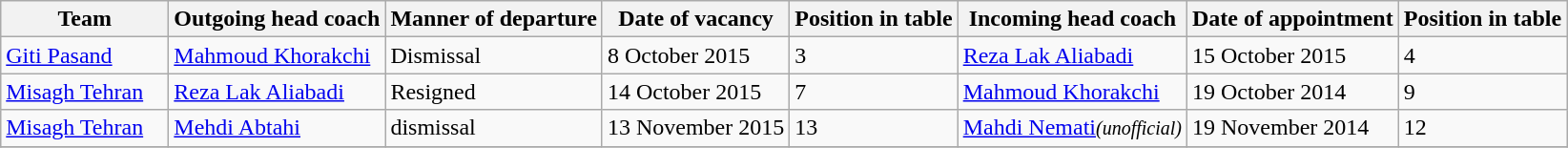<table class="wikitable sortable">
<tr>
<th width=110>Team</th>
<th>Outgoing head coach</th>
<th>Manner of departure</th>
<th>Date of vacancy</th>
<th>Position in table</th>
<th>Incoming head coach</th>
<th>Date of appointment</th>
<th>Position in table</th>
</tr>
<tr>
<td><a href='#'>Giti Pasand</a></td>
<td> <a href='#'>Mahmoud Khorakchi</a></td>
<td>Dismissal</td>
<td>8 October 2015</td>
<td>3</td>
<td> <a href='#'>Reza Lak Aliabadi</a></td>
<td>15 October 2015</td>
<td>4</td>
</tr>
<tr>
<td><a href='#'>Misagh Tehran</a></td>
<td> <a href='#'>Reza Lak Aliabadi</a></td>
<td>Resigned</td>
<td>14 October 2015</td>
<td>7</td>
<td> <a href='#'>Mahmoud Khorakchi</a></td>
<td>19 October 2014</td>
<td>9</td>
</tr>
<tr>
<td><a href='#'>Misagh Tehran</a></td>
<td> <a href='#'>Mehdi Abtahi</a></td>
<td>dismissal</td>
<td>13 November 2015</td>
<td>13</td>
<td> <a href='#'>Mahdi Nemati</a><small><em>(unofficial)</em></small></td>
<td>19 November 2014</td>
<td>12</td>
</tr>
<tr>
</tr>
</table>
